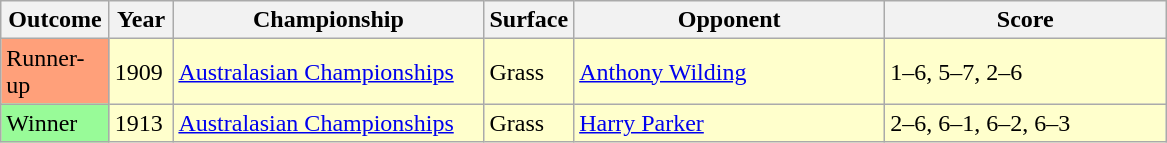<table class='sortable wikitable'>
<tr>
<th style="width:65px">Outcome</th>
<th style="width:35px">Year</th>
<th style="width:200px">Championship</th>
<th style="width:50px">Surface</th>
<th style="width:200px">Opponent</th>
<th style="width:180px" class="unsortable">Score</th>
</tr>
<tr style="background:#ffc;">
<td style="background:#ffa07a;">Runner-up</td>
<td>1909</td>
<td><a href='#'>Australasian Championships</a></td>
<td>Grass</td>
<td> <a href='#'>Anthony Wilding</a></td>
<td>1–6, 5–7, 2–6</td>
</tr>
<tr style="background:#ffc;">
<td style="background:#98fb98;">Winner</td>
<td>1913</td>
<td><a href='#'>Australasian Championships</a></td>
<td>Grass</td>
<td> <a href='#'>Harry Parker</a></td>
<td>2–6, 6–1, 6–2, 6–3</td>
</tr>
</table>
